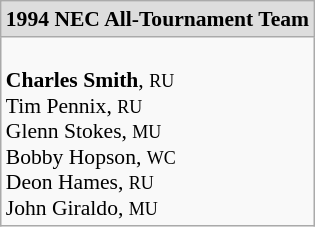<table class="wikitable" style="white-space:nowrap; font-size:90%;">
<tr>
<td colspan="7" style="text-align:center; background:#ddd;"><strong>1994 NEC  All-Tournament Team</strong></td>
</tr>
<tr>
<td><br><strong>Charles Smith</strong>, <small>RU</small><br>   
Tim Pennix, <small>RU</small><br>
Glenn Stokes, <small>MU</small><br>
Bobby Hopson, <small>WC</small><br>
Deon Hames, <small>RU</small><br>
John Giraldo, <small>MU</small><br></td>
</tr>
</table>
